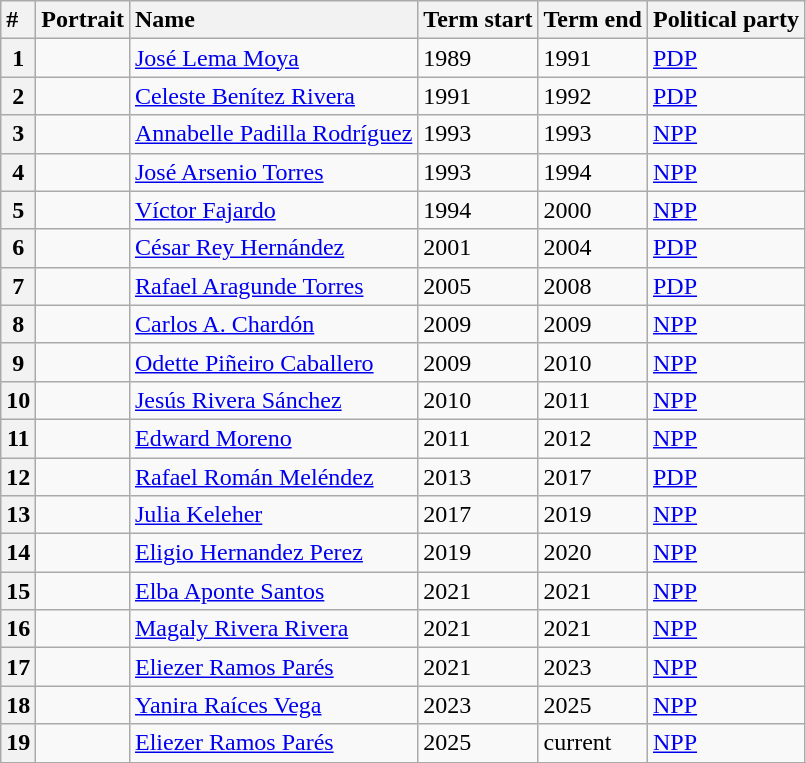<table class="wikitable sortable">
<tr>
<th style="text-align: left">#</th>
<th style="text-align: left">Portrait</th>
<th style="text-align: left">Name</th>
<th style="text-align: left">Term start</th>
<th style="text-align: left">Term end</th>
<th style="text-align: left">Political party</th>
</tr>
<tr>
<th>1</th>
<td></td>
<td><a href='#'>José Lema Moya</a></td>
<td>1989</td>
<td>1991</td>
<td><a href='#'>PDP</a></td>
</tr>
<tr>
<th>2</th>
<td></td>
<td><a href='#'>Celeste Benítez Rivera</a></td>
<td>1991</td>
<td>1992</td>
<td><a href='#'>PDP</a></td>
</tr>
<tr>
<th>3</th>
<td></td>
<td><a href='#'>Annabelle Padilla Rodríguez</a></td>
<td>1993</td>
<td>1993</td>
<td><a href='#'>NPP</a></td>
</tr>
<tr>
<th>4</th>
<td></td>
<td><a href='#'>José Arsenio Torres</a></td>
<td>1993</td>
<td>1994</td>
<td><a href='#'>NPP</a></td>
</tr>
<tr>
<th>5</th>
<td></td>
<td><a href='#'>Víctor Fajardo</a></td>
<td>1994</td>
<td>2000</td>
<td><a href='#'>NPP</a></td>
</tr>
<tr>
<th>6</th>
<td></td>
<td><a href='#'>César Rey Hernández</a></td>
<td>2001</td>
<td>2004</td>
<td><a href='#'>PDP</a></td>
</tr>
<tr>
<th>7</th>
<td></td>
<td><a href='#'>Rafael Aragunde Torres</a></td>
<td>2005</td>
<td>2008</td>
<td><a href='#'>PDP</a></td>
</tr>
<tr>
<th>8</th>
<td></td>
<td><a href='#'>Carlos A. Chardón</a></td>
<td>2009</td>
<td>2009</td>
<td><a href='#'>NPP</a></td>
</tr>
<tr>
<th>9</th>
<td></td>
<td><a href='#'>Odette Piñeiro Caballero</a></td>
<td>2009</td>
<td>2010</td>
<td><a href='#'>NPP</a></td>
</tr>
<tr>
<th>10</th>
<td></td>
<td><a href='#'>Jesús Rivera Sánchez</a></td>
<td>2010</td>
<td>2011</td>
<td><a href='#'>NPP</a></td>
</tr>
<tr>
<th>11</th>
<td></td>
<td><a href='#'>Edward Moreno</a></td>
<td>2011</td>
<td>2012</td>
<td><a href='#'>NPP</a></td>
</tr>
<tr>
<th>12</th>
<td></td>
<td><a href='#'>Rafael Román Meléndez</a></td>
<td>2013</td>
<td>2017</td>
<td><a href='#'>PDP</a></td>
</tr>
<tr>
<th>13</th>
<td></td>
<td><a href='#'>Julia Keleher</a></td>
<td>2017</td>
<td>2019</td>
<td><a href='#'>NPP</a></td>
</tr>
<tr>
<th>14</th>
<td></td>
<td><a href='#'>Eligio Hernandez Perez</a></td>
<td>2019</td>
<td>2020</td>
<td><a href='#'>NPP</a></td>
</tr>
<tr>
<th>15</th>
<td></td>
<td><a href='#'>Elba Aponte Santos</a></td>
<td>2021</td>
<td>2021</td>
<td><a href='#'>NPP</a></td>
</tr>
<tr>
<th>16</th>
<td></td>
<td><a href='#'>Magaly Rivera Rivera</a></td>
<td>2021</td>
<td>2021</td>
<td><a href='#'>NPP</a></td>
</tr>
<tr>
<th>17</th>
<td></td>
<td><a href='#'>Eliezer Ramos Parés</a></td>
<td>2021</td>
<td>2023</td>
<td><a href='#'>NPP</a></td>
</tr>
<tr>
<th>18</th>
<td></td>
<td><a href='#'>Yanira Raíces Vega</a></td>
<td>2023</td>
<td>2025</td>
<td><a href='#'>NPP</a></td>
</tr>
<tr>
<th>19</th>
<td></td>
<td><a href='#'>Eliezer Ramos Parés</a></td>
<td>2025</td>
<td>current</td>
<td><a href='#'>NPP</a></td>
</tr>
<tr>
</tr>
</table>
